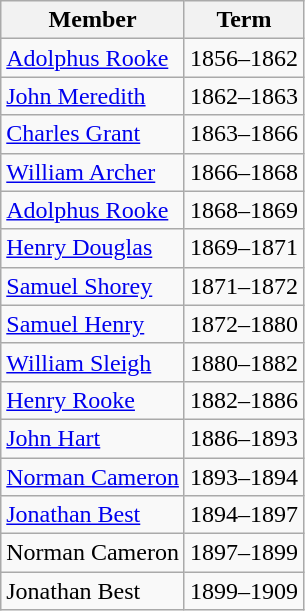<table class="wikitable">
<tr>
<th>Member</th>
<th>Term</th>
</tr>
<tr>
<td><a href='#'>Adolphus Rooke</a></td>
<td>1856–1862</td>
</tr>
<tr>
<td><a href='#'>John Meredith</a></td>
<td>1862–1863</td>
</tr>
<tr>
<td><a href='#'>Charles Grant</a></td>
<td>1863–1866</td>
</tr>
<tr>
<td><a href='#'>William Archer</a></td>
<td>1866–1868</td>
</tr>
<tr>
<td><a href='#'>Adolphus Rooke</a></td>
<td>1868–1869</td>
</tr>
<tr>
<td><a href='#'>Henry Douglas</a></td>
<td>1869–1871</td>
</tr>
<tr>
<td><a href='#'>Samuel Shorey</a></td>
<td>1871–1872</td>
</tr>
<tr>
<td><a href='#'>Samuel Henry</a></td>
<td>1872–1880</td>
</tr>
<tr>
<td><a href='#'>William Sleigh</a></td>
<td>1880–1882</td>
</tr>
<tr>
<td><a href='#'>Henry Rooke</a></td>
<td>1882–1886</td>
</tr>
<tr>
<td><a href='#'>John Hart</a></td>
<td>1886–1893</td>
</tr>
<tr>
<td><a href='#'>Norman Cameron</a></td>
<td>1893–1894</td>
</tr>
<tr>
<td><a href='#'>Jonathan Best</a></td>
<td>1894–1897</td>
</tr>
<tr>
<td>Norman Cameron</td>
<td>1897–1899</td>
</tr>
<tr>
<td>Jonathan Best</td>
<td>1899–1909</td>
</tr>
</table>
